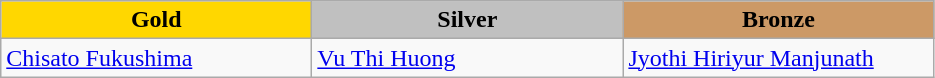<table class="wikitable" style="text-align:left">
<tr align="center">
<td width=200 bgcolor=gold><strong>Gold</strong></td>
<td width=200 bgcolor=silver><strong>Silver</strong></td>
<td width=200 bgcolor=CC9966><strong>Bronze</strong></td>
</tr>
<tr>
<td><a href='#'>Chisato Fukushima</a><br><em></em></td>
<td><a href='#'>Vu Thi Huong</a><br><em></em></td>
<td><a href='#'>Jyothi Hiriyur Manjunath</a><br><em></em></td>
</tr>
</table>
